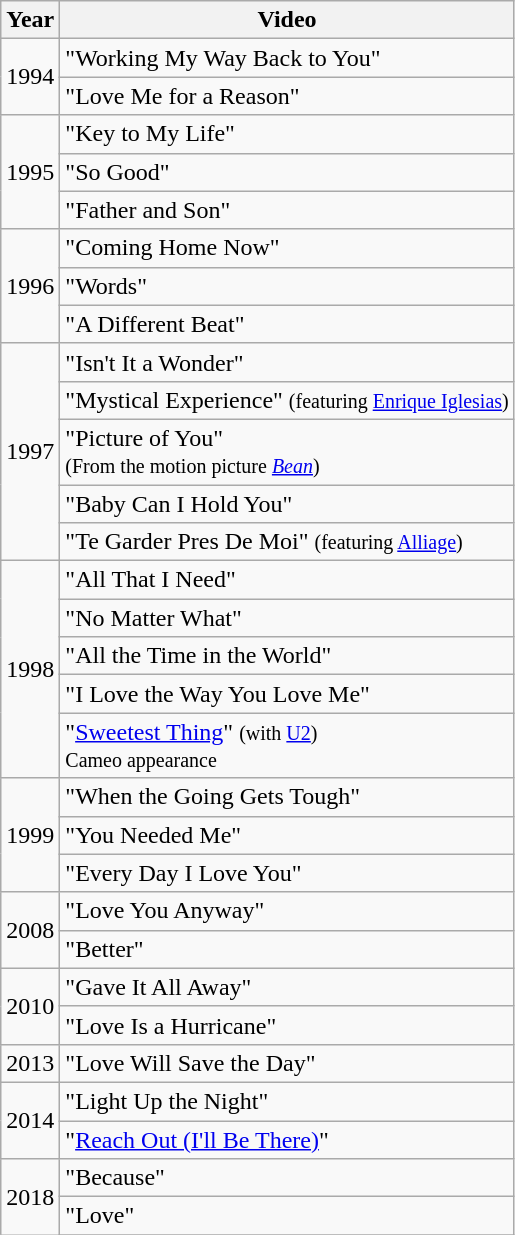<table class="wikitable">
<tr>
<th>Year</th>
<th>Video</th>
</tr>
<tr>
<td rowspan="2">1994</td>
<td>"Working My Way Back to You"</td>
</tr>
<tr>
<td>"Love Me for a Reason"</td>
</tr>
<tr>
<td rowspan="3">1995</td>
<td>"Key to My Life"</td>
</tr>
<tr>
<td>"So Good"</td>
</tr>
<tr>
<td>"Father and Son"</td>
</tr>
<tr>
<td rowspan="3">1996</td>
<td>"Coming Home Now"</td>
</tr>
<tr>
<td>"Words"</td>
</tr>
<tr>
<td>"A Different Beat"</td>
</tr>
<tr>
<td rowspan="5">1997</td>
<td>"Isn't It a Wonder"</td>
</tr>
<tr>
<td>"Mystical Experience" <small>(featuring <a href='#'>Enrique Iglesias</a>)</small></td>
</tr>
<tr>
<td>"Picture of You" <br><small>(From the motion picture <em><a href='#'>Bean</a></em>)</small></td>
</tr>
<tr>
<td>"Baby Can I Hold You"</td>
</tr>
<tr>
<td>"Te Garder Pres De Moi" <small>(featuring <a href='#'>Alliage</a>)</small></td>
</tr>
<tr>
<td rowspan="5">1998</td>
<td>"All That I Need"</td>
</tr>
<tr>
<td>"No Matter What"</td>
</tr>
<tr>
<td>"All the Time in the World"</td>
</tr>
<tr>
<td>"I Love the Way You Love Me"</td>
</tr>
<tr>
<td>"<a href='#'>Sweetest Thing</a>" <small>(with <a href='#'>U2</a>)</small><br><small>Cameo appearance</small></td>
</tr>
<tr>
<td rowspan="3">1999</td>
<td>"When the Going Gets Tough"</td>
</tr>
<tr>
<td>"You Needed Me"</td>
</tr>
<tr>
<td>"Every Day I Love You"</td>
</tr>
<tr>
<td rowspan="2">2008</td>
<td>"Love You Anyway"</td>
</tr>
<tr>
<td>"Better"</td>
</tr>
<tr>
<td rowspan="2">2010</td>
<td>"Gave It All Away"</td>
</tr>
<tr>
<td>"Love Is a Hurricane"</td>
</tr>
<tr>
<td>2013</td>
<td>"Love Will Save the Day"</td>
</tr>
<tr>
<td rowspan="2">2014</td>
<td>"Light Up the Night"</td>
</tr>
<tr>
<td>"<a href='#'>Reach Out (I'll Be There)</a>"</td>
</tr>
<tr>
<td rowspan="3">2018</td>
<td>"Because"</td>
</tr>
<tr>
<td>"Love"</td>
</tr>
<tr>
</tr>
</table>
